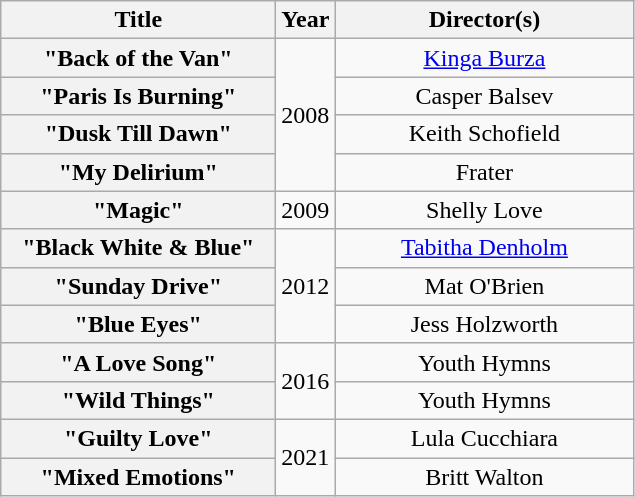<table class="wikitable plainrowheaders" style="text-align:center;">
<tr>
<th scope="col" style="width:11em;">Title</th>
<th scope="col">Year</th>
<th scope="col" style="width:12em;">Director(s)</th>
</tr>
<tr>
<th scope="row">"Back of the Van"</th>
<td rowspan="4">2008</td>
<td><a href='#'>Kinga Burza</a></td>
</tr>
<tr>
<th scope="row">"Paris Is Burning"</th>
<td>Casper Balsev</td>
</tr>
<tr>
<th scope="row">"Dusk Till Dawn"</th>
<td>Keith Schofield</td>
</tr>
<tr>
<th scope="row">"My Delirium"</th>
<td>Frater</td>
</tr>
<tr>
<th scope="row">"Magic"</th>
<td>2009</td>
<td>Shelly Love</td>
</tr>
<tr>
<th scope="row">"Black White & Blue"</th>
<td rowspan="3">2012</td>
<td><a href='#'>Tabitha Denholm</a></td>
</tr>
<tr>
<th scope="row">"Sunday Drive"</th>
<td>Mat O'Brien</td>
</tr>
<tr>
<th scope="row">"Blue Eyes"</th>
<td>Jess Holzworth</td>
</tr>
<tr>
<th scope="row">"A Love Song"</th>
<td rowspan="2">2016</td>
<td>Youth Hymns</td>
</tr>
<tr>
<th scope="row">"Wild Things"</th>
<td>Youth Hymns</td>
</tr>
<tr>
<th scope="row">"Guilty Love"</th>
<td rowspan="6">2021</td>
<td>Lula Cucchiara</td>
</tr>
<tr>
<th scope="row">"Mixed Emotions"</th>
<td>Britt Walton</td>
</tr>
</table>
